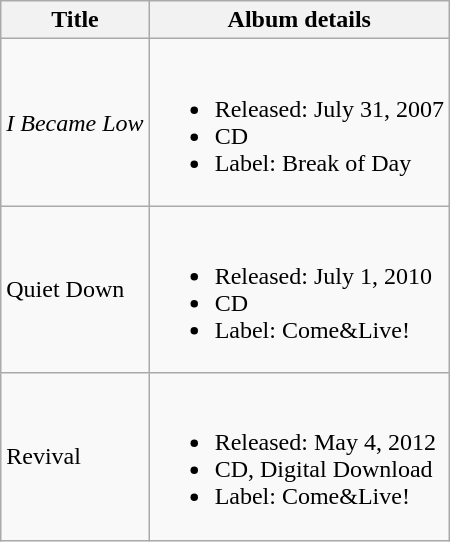<table class="wikitable">
<tr>
<th>Title</th>
<th>Album details</th>
</tr>
<tr>
<td><em>I Became Low</em></td>
<td><br><ul><li>Released: July 31, 2007</li><li>CD</li><li>Label: Break of Day</li></ul></td>
</tr>
<tr>
<td>Quiet Down</td>
<td><br><ul><li>Released: July 1, 2010</li><li>CD</li><li>Label: Come&Live!</li></ul></td>
</tr>
<tr>
<td>Revival</td>
<td><br><ul><li>Released: May 4, 2012</li><li>CD, Digital Download</li><li>Label: Come&Live!</li></ul></td>
</tr>
</table>
